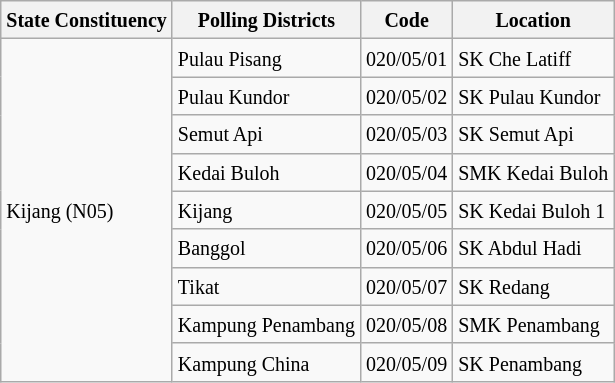<table class="wikitable sortable mw-collapsible">
<tr>
<th><small>State Constituency</small></th>
<th><small>Polling Districts</small></th>
<th><small>Code</small></th>
<th><small>Location</small></th>
</tr>
<tr>
<td rowspan="9"><small>Kijang (N05)</small></td>
<td><small>Pulau Pisang</small></td>
<td><small>020/05/01</small></td>
<td><small>SK Che Latiff</small></td>
</tr>
<tr>
<td><small>Pulau Kundor</small></td>
<td><small>020/05/02</small></td>
<td><small>SK Pulau Kundor</small></td>
</tr>
<tr>
<td><small>Semut Api</small></td>
<td><small>020/05/03</small></td>
<td><small>SK Semut Api</small></td>
</tr>
<tr>
<td><small>Kedai Buloh</small></td>
<td><small>020/05/04</small></td>
<td><small>SMK Kedai Buloh</small></td>
</tr>
<tr>
<td><small>Kijang</small></td>
<td><small>020/05/05</small></td>
<td><small>SK Kedai Buloh 1</small></td>
</tr>
<tr>
<td><small>Banggol</small></td>
<td><small>020/05/06</small></td>
<td><small>SK Abdul Hadi</small></td>
</tr>
<tr>
<td><small>Tikat</small></td>
<td><small>020/05/07</small></td>
<td><small>SK Redang</small></td>
</tr>
<tr>
<td><small>Kampung Penambang</small></td>
<td><small>020/05/08</small></td>
<td><small>SMK Penambang</small></td>
</tr>
<tr>
<td><small>Kampung China</small></td>
<td><small>020/05/09</small></td>
<td><small>SK Penambang</small></td>
</tr>
</table>
